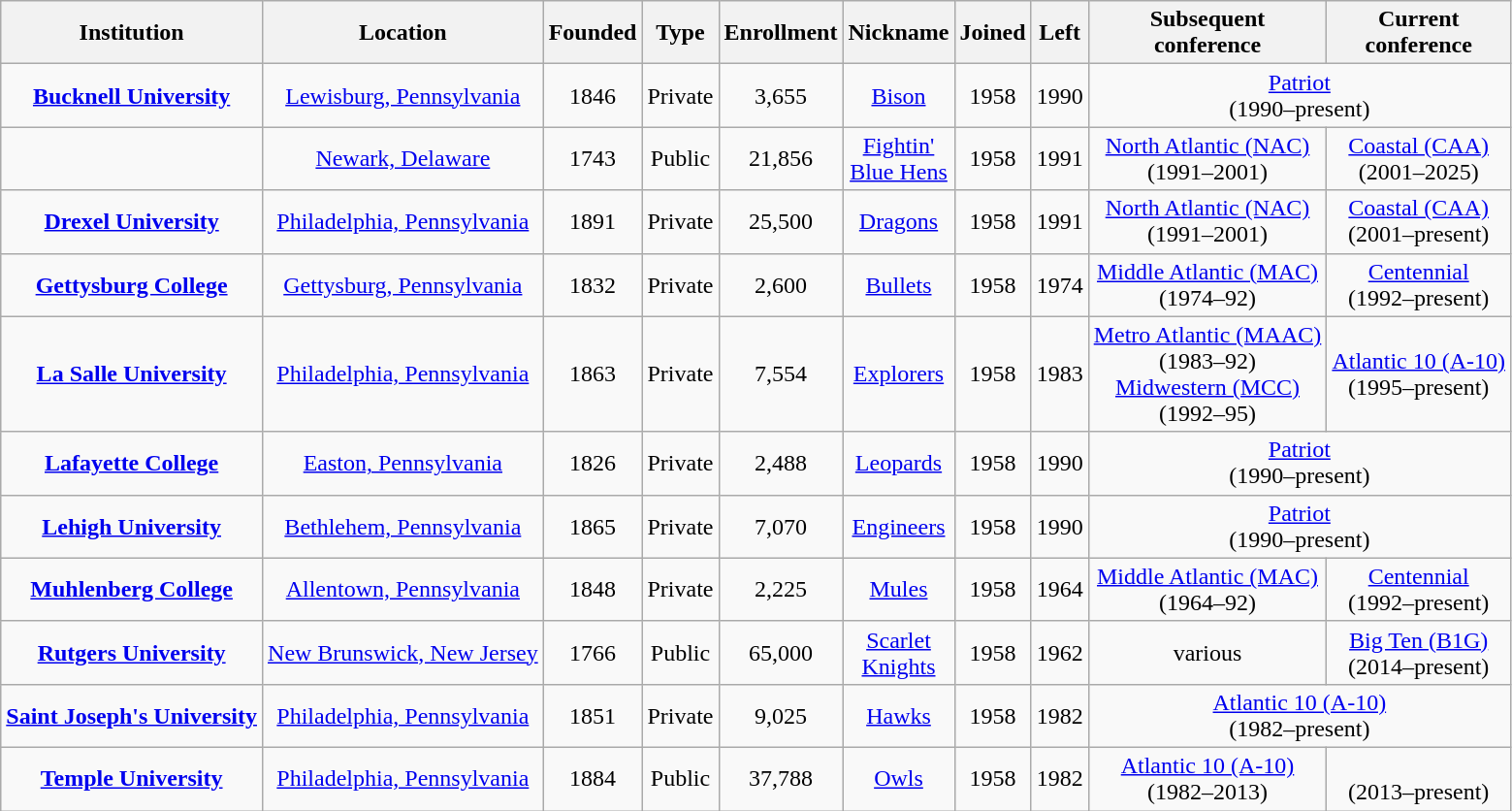<table class="wikitable sortable" style="text-align: center;">
<tr>
<th>Institution</th>
<th>Location</th>
<th>Founded</th>
<th>Type</th>
<th>Enrollment</th>
<th>Nickname</th>
<th>Joined</th>
<th>Left</th>
<th>Subsequent<br>conference</th>
<th>Current<br>conference</th>
</tr>
<tr>
<td><strong><a href='#'>Bucknell University</a></strong></td>
<td><a href='#'>Lewisburg, Pennsylvania</a></td>
<td>1846</td>
<td>Private</td>
<td>3,655</td>
<td><a href='#'>Bison</a></td>
<td>1958</td>
<td>1990</td>
<td colspan="2"><a href='#'>Patriot</a><br>(1990–present)</td>
</tr>
<tr>
<td></td>
<td><a href='#'>Newark, Delaware</a></td>
<td>1743</td>
<td>Public</td>
<td>21,856</td>
<td><a href='#'>Fightin'<br>Blue Hens</a></td>
<td>1958</td>
<td>1991</td>
<td><a href='#'>North Atlantic (NAC)</a><br>(1991–2001)</td>
<td><a href='#'>Coastal (CAA)</a><br>(2001–2025)<br></td>
</tr>
<tr>
<td><strong><a href='#'>Drexel University</a></strong></td>
<td><a href='#'>Philadelphia, Pennsylvania</a></td>
<td>1891</td>
<td>Private</td>
<td>25,500</td>
<td><a href='#'>Dragons</a></td>
<td>1958</td>
<td>1991</td>
<td><a href='#'>North Atlantic (NAC)</a><br>(1991–2001)</td>
<td><a href='#'>Coastal (CAA)</a><br>(2001–present)</td>
</tr>
<tr>
<td><strong><a href='#'>Gettysburg College</a></strong></td>
<td><a href='#'>Gettysburg, Pennsylvania</a></td>
<td>1832</td>
<td>Private</td>
<td>2,600</td>
<td><a href='#'>Bullets</a></td>
<td>1958</td>
<td>1974</td>
<td><a href='#'>Middle Atlantic (MAC)</a><br>(1974–92)</td>
<td><a href='#'>Centennial</a><br>(1992–present)</td>
</tr>
<tr>
<td><strong><a href='#'>La Salle University</a></strong></td>
<td><a href='#'>Philadelphia, Pennsylvania</a></td>
<td>1863</td>
<td>Private</td>
<td>7,554</td>
<td><a href='#'>Explorers</a></td>
<td>1958</td>
<td>1983</td>
<td><a href='#'>Metro Atlantic (MAAC)</a><br>(1983–92)<br><a href='#'>Midwestern (MCC)</a><br>(1992–95)</td>
<td><a href='#'>Atlantic 10 (A-10)</a><br>(1995–present)</td>
</tr>
<tr>
<td><strong><a href='#'>Lafayette College</a></strong></td>
<td><a href='#'>Easton, Pennsylvania</a></td>
<td>1826</td>
<td>Private</td>
<td>2,488</td>
<td><a href='#'>Leopards</a></td>
<td>1958</td>
<td>1990</td>
<td colspan="2"><a href='#'>Patriot</a><br>(1990–present)</td>
</tr>
<tr>
<td><strong><a href='#'>Lehigh University</a></strong></td>
<td><a href='#'>Bethlehem, Pennsylvania</a></td>
<td>1865</td>
<td>Private</td>
<td>7,070</td>
<td><a href='#'>Engineers</a></td>
<td>1958</td>
<td>1990</td>
<td colspan="2"><a href='#'>Patriot</a><br>(1990–present)</td>
</tr>
<tr>
<td><strong><a href='#'>Muhlenberg College</a></strong></td>
<td><a href='#'>Allentown, Pennsylvania</a></td>
<td>1848</td>
<td>Private</td>
<td>2,225</td>
<td><a href='#'>Mules</a></td>
<td>1958</td>
<td>1964</td>
<td><a href='#'>Middle Atlantic (MAC)</a><br>(1964–92)</td>
<td><a href='#'>Centennial</a><br>(1992–present)</td>
</tr>
<tr>
<td><strong><a href='#'>Rutgers University</a></strong></td>
<td><a href='#'>New Brunswick, New Jersey</a></td>
<td>1766</td>
<td>Public</td>
<td>65,000</td>
<td><a href='#'>Scarlet<br>Knights</a></td>
<td>1958</td>
<td>1962</td>
<td>various</td>
<td><a href='#'>Big Ten (B1G)</a><br>(2014–present)</td>
</tr>
<tr>
<td><strong><a href='#'>Saint Joseph's University</a></strong></td>
<td><a href='#'>Philadelphia, Pennsylvania</a></td>
<td>1851</td>
<td>Private</td>
<td>9,025</td>
<td><a href='#'>Hawks</a></td>
<td>1958</td>
<td>1982</td>
<td colspan="2"><a href='#'>Atlantic 10 (A-10)</a><br>(1982–present)</td>
</tr>
<tr>
<td><strong><a href='#'>Temple University</a></strong></td>
<td><a href='#'>Philadelphia, Pennsylvania</a></td>
<td>1884</td>
<td>Public</td>
<td>37,788</td>
<td><a href='#'>Owls</a></td>
<td>1958</td>
<td>1982</td>
<td><a href='#'>Atlantic 10 (A-10)</a><br>(1982–2013)</td>
<td><br>(2013–present)</td>
</tr>
</table>
